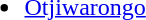<table>
<tr>
<td valign="top"><br><ul><li> <a href='#'>Otjiwarongo</a></li></ul></td>
</tr>
</table>
